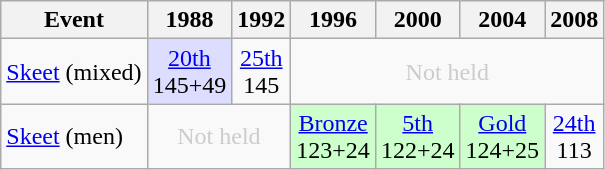<table class="wikitable" style="text-align: center">
<tr>
<th>Event</th>
<th>1988</th>
<th>1992</th>
<th>1996</th>
<th>2000</th>
<th>2004</th>
<th>2008</th>
</tr>
<tr>
<td align=left><a href='#'>Skeet</a> (mixed)</td>
<td style="background: #ddddff"><a href='#'>20th</a><br>145+49</td>
<td><a href='#'>25th</a><br>145</td>
<td colspan=4 style="color: #cccccc">Not held</td>
</tr>
<tr>
<td align=left><a href='#'>Skeet</a> (men)</td>
<td colspan=2 style="color: #cccccc">Not held</td>
<td style="background: #ccffcc"> <a href='#'>Bronze</a><br>123+24</td>
<td style="background: #ccffcc"><a href='#'>5th</a><br>122+24</td>
<td style="background: #ccffcc"> <a href='#'>Gold</a><br>124+25</td>
<td><a href='#'>24th</a><br>113</td>
</tr>
</table>
